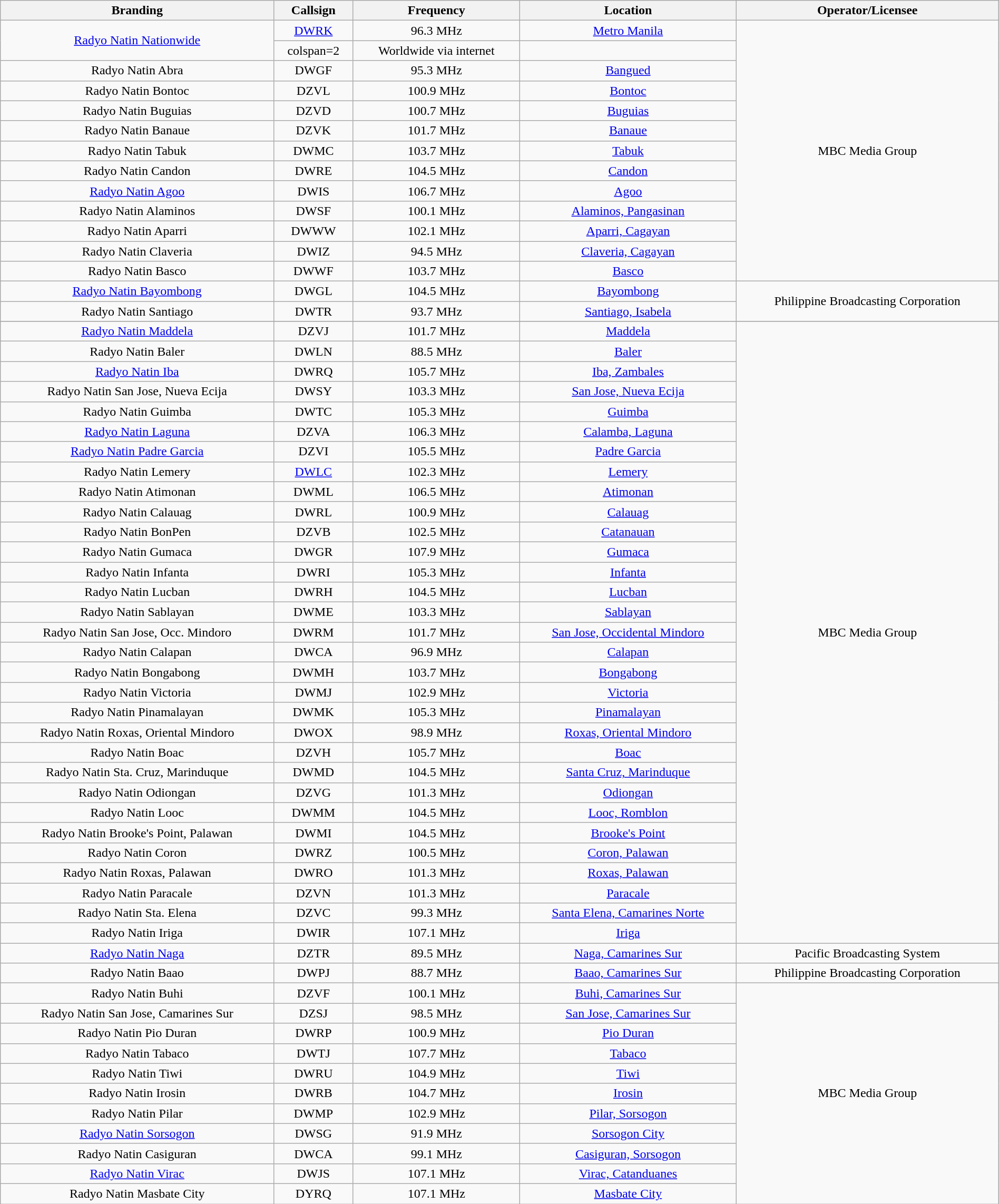<table class="wikitable" style="width:100%; text-align:center;">
<tr>
<th>Branding</th>
<th>Callsign</th>
<th>Frequency</th>
<th>Location</th>
<th>Operator/Licensee</th>
</tr>
<tr>
<td rowspan=2><a href='#'>Radyo Natin Nationwide</a></td>
<td><a href='#'>DWRK</a></td>
<td>96.3 MHz </td>
<td><a href='#'>Metro Manila</a></td>
<td rowspan=13>MBC Media Group</td>
</tr>
<tr>
<td>colspan=2 </td>
<td>Worldwide via internet</td>
</tr>
<tr>
<td>Radyo Natin Abra</td>
<td>DWGF</td>
<td>95.3 MHz</td>
<td><a href='#'>Bangued</a></td>
</tr>
<tr>
<td>Radyo Natin Bontoc</td>
<td>DZVL</td>
<td>100.9 MHz</td>
<td><a href='#'>Bontoc</a></td>
</tr>
<tr>
<td>Radyo Natin Buguias</td>
<td>DZVD</td>
<td>100.7 MHz</td>
<td><a href='#'>Buguias</a></td>
</tr>
<tr>
<td>Radyo Natin Banaue</td>
<td>DZVK</td>
<td>101.7 MHz</td>
<td><a href='#'>Banaue</a></td>
</tr>
<tr>
<td>Radyo Natin Tabuk</td>
<td>DWMC</td>
<td>103.7 MHz</td>
<td><a href='#'>Tabuk</a></td>
</tr>
<tr>
<td>Radyo Natin Candon</td>
<td>DWRE</td>
<td>104.5 MHz</td>
<td><a href='#'>Candon</a></td>
</tr>
<tr>
<td><a href='#'>Radyo Natin Agoo</a></td>
<td>DWIS</td>
<td>106.7 MHz</td>
<td><a href='#'>Agoo</a></td>
</tr>
<tr>
<td>Radyo Natin Alaminos</td>
<td>DWSF</td>
<td>100.1 MHz</td>
<td><a href='#'>Alaminos, Pangasinan</a></td>
</tr>
<tr>
<td>Radyo Natin Aparri</td>
<td>DWWW</td>
<td>102.1 MHz</td>
<td><a href='#'>Aparri, Cagayan</a></td>
</tr>
<tr>
<td>Radyo Natin Claveria</td>
<td>DWIZ</td>
<td>94.5 MHz</td>
<td><a href='#'>Claveria, Cagayan</a></td>
</tr>
<tr>
<td>Radyo Natin Basco</td>
<td>DWWF</td>
<td>103.7 MHz</td>
<td><a href='#'>Basco</a></td>
</tr>
<tr>
<td><a href='#'>Radyo Natin Bayombong</a></td>
<td>DWGL</td>
<td>104.5 MHz</td>
<td><a href='#'>Bayombong</a></td>
<td rowspan=2>Philippine Broadcasting Corporation</td>
</tr>
<tr>
<td>Radyo Natin Santiago</td>
<td>DWTR</td>
<td>93.7 MHz</td>
<td><a href='#'>Santiago, Isabela</a></td>
</tr>
<tr>
</tr>
<tr>
<td><a href='#'>Radyo Natin Maddela</a></td>
<td>DZVJ</td>
<td>101.7 MHz</td>
<td><a href='#'>Maddela</a></td>
<td rowspan=31>MBC Media Group</td>
</tr>
<tr>
<td>Radyo Natin Baler</td>
<td>DWLN</td>
<td>88.5 MHz</td>
<td><a href='#'>Baler</a></td>
</tr>
<tr>
<td><a href='#'>Radyo Natin Iba</a></td>
<td>DWRQ</td>
<td>105.7 MHz</td>
<td><a href='#'>Iba, Zambales</a></td>
</tr>
<tr>
<td>Radyo Natin San Jose, Nueva Ecija</td>
<td>DWSY</td>
<td>103.3 MHz</td>
<td><a href='#'>San Jose, Nueva Ecija</a></td>
</tr>
<tr>
<td>Radyo Natin Guimba</td>
<td>DWTC</td>
<td>105.3 MHz</td>
<td><a href='#'>Guimba</a></td>
</tr>
<tr>
<td><a href='#'>Radyo Natin Laguna</a></td>
<td>DZVA</td>
<td>106.3 MHz</td>
<td><a href='#'>Calamba, Laguna</a></td>
</tr>
<tr>
<td><a href='#'>Radyo Natin Padre Garcia</a></td>
<td>DZVI</td>
<td>105.5 MHz</td>
<td><a href='#'>Padre Garcia</a></td>
</tr>
<tr>
<td>Radyo Natin Lemery</td>
<td><a href='#'>DWLC</a></td>
<td>102.3 MHz</td>
<td><a href='#'>Lemery</a></td>
</tr>
<tr>
<td>Radyo Natin Atimonan</td>
<td>DWML</td>
<td>106.5 MHz</td>
<td><a href='#'>Atimonan</a></td>
</tr>
<tr>
<td>Radyo Natin Calauag</td>
<td>DWRL</td>
<td>100.9 MHz</td>
<td><a href='#'>Calauag</a></td>
</tr>
<tr>
<td>Radyo Natin BonPen</td>
<td>DZVB</td>
<td>102.5 MHz</td>
<td><a href='#'>Catanauan</a></td>
</tr>
<tr>
<td>Radyo Natin Gumaca</td>
<td>DWGR</td>
<td>107.9 MHz</td>
<td><a href='#'>Gumaca</a></td>
</tr>
<tr>
<td>Radyo Natin Infanta</td>
<td>DWRI</td>
<td>105.3 MHz</td>
<td><a href='#'>Infanta</a></td>
</tr>
<tr>
<td>Radyo Natin Lucban</td>
<td>DWRH</td>
<td>104.5 MHz</td>
<td><a href='#'>Lucban</a></td>
</tr>
<tr>
<td>Radyo Natin Sablayan</td>
<td>DWME</td>
<td>103.3 MHz</td>
<td><a href='#'>Sablayan</a></td>
</tr>
<tr>
<td>Radyo Natin San Jose, Occ. Mindoro</td>
<td>DWRM</td>
<td>101.7 MHz</td>
<td><a href='#'>San Jose, Occidental Mindoro</a></td>
</tr>
<tr>
<td>Radyo Natin Calapan</td>
<td>DWCA</td>
<td>96.9 MHz</td>
<td><a href='#'>Calapan</a></td>
</tr>
<tr>
<td>Radyo Natin Bongabong</td>
<td>DWMH</td>
<td>103.7 MHz</td>
<td><a href='#'>Bongabong</a></td>
</tr>
<tr>
<td>Radyo Natin Victoria</td>
<td>DWMJ</td>
<td>102.9 MHz</td>
<td><a href='#'>Victoria</a></td>
</tr>
<tr>
<td>Radyo Natin Pinamalayan</td>
<td>DWMK</td>
<td>105.3 MHz</td>
<td><a href='#'>Pinamalayan</a></td>
</tr>
<tr>
<td>Radyo Natin Roxas, Oriental Mindoro</td>
<td>DWOX</td>
<td>98.9 MHz</td>
<td><a href='#'>Roxas, Oriental Mindoro</a></td>
</tr>
<tr>
<td>Radyo Natin Boac</td>
<td>DZVH</td>
<td>105.7 MHz</td>
<td><a href='#'>Boac</a></td>
</tr>
<tr>
<td>Radyo Natin Sta. Cruz, Marinduque</td>
<td>DWMD</td>
<td>104.5 MHz</td>
<td><a href='#'>Santa Cruz, Marinduque</a></td>
</tr>
<tr>
<td>Radyo Natin Odiongan</td>
<td>DZVG</td>
<td>101.3 MHz</td>
<td><a href='#'>Odiongan</a></td>
</tr>
<tr>
<td>Radyo Natin Looc</td>
<td>DWMM</td>
<td>104.5 MHz</td>
<td><a href='#'>Looc, Romblon</a></td>
</tr>
<tr>
<td>Radyo Natin Brooke's Point, Palawan</td>
<td>DWMI</td>
<td>104.5 MHz</td>
<td><a href='#'>Brooke's Point</a></td>
</tr>
<tr>
<td>Radyo Natin Coron</td>
<td>DWRZ</td>
<td>100.5 MHz</td>
<td><a href='#'>Coron, Palawan</a></td>
</tr>
<tr>
<td>Radyo Natin Roxas, Palawan</td>
<td>DWRO</td>
<td>101.3 MHz</td>
<td><a href='#'>Roxas, Palawan</a></td>
</tr>
<tr>
<td>Radyo Natin Paracale</td>
<td>DZVN</td>
<td>101.3 MHz</td>
<td><a href='#'>Paracale</a></td>
</tr>
<tr>
<td>Radyo Natin Sta. Elena</td>
<td>DZVC</td>
<td>99.3 MHz</td>
<td><a href='#'>Santa Elena, Camarines Norte</a></td>
</tr>
<tr>
<td>Radyo Natin Iriga</td>
<td>DWIR</td>
<td>107.1 MHz</td>
<td><a href='#'>Iriga</a></td>
</tr>
<tr>
<td><a href='#'>Radyo Natin Naga</a></td>
<td>DZTR</td>
<td>89.5 MHz</td>
<td><a href='#'>Naga, Camarines Sur</a></td>
<td>Pacific Broadcasting System</td>
</tr>
<tr>
<td>Radyo Natin Baao</td>
<td>DWPJ</td>
<td>88.7 MHz</td>
<td><a href='#'>Baao, Camarines Sur</a></td>
<td>Philippine Broadcasting Corporation</td>
</tr>
<tr>
<td>Radyo Natin Buhi</td>
<td>DZVF</td>
<td>100.1 MHz</td>
<td><a href='#'>Buhi, Camarines Sur</a></td>
<td rowspan="11">MBC Media Group</td>
</tr>
<tr>
<td>Radyo Natin San Jose, Camarines Sur</td>
<td>DZSJ</td>
<td>98.5 MHz</td>
<td><a href='#'>San Jose, Camarines Sur</a></td>
</tr>
<tr>
<td>Radyo Natin Pio Duran</td>
<td>DWRP</td>
<td>100.9 MHz</td>
<td><a href='#'>Pio Duran</a></td>
</tr>
<tr>
<td>Radyo Natin Tabaco</td>
<td>DWTJ</td>
<td>107.7 MHz</td>
<td><a href='#'>Tabaco</a></td>
</tr>
<tr>
<td>Radyo Natin Tiwi</td>
<td>DWRU</td>
<td>104.9 MHz</td>
<td><a href='#'>Tiwi</a></td>
</tr>
<tr>
<td>Radyo Natin Irosin</td>
<td>DWRB</td>
<td>104.7 MHz</td>
<td><a href='#'>Irosin</a></td>
</tr>
<tr>
<td>Radyo Natin Pilar</td>
<td>DWMP</td>
<td>102.9 MHz</td>
<td><a href='#'>Pilar, Sorsogon</a></td>
</tr>
<tr>
<td><a href='#'>Radyo Natin Sorsogon</a></td>
<td>DWSG</td>
<td>91.9 MHz</td>
<td><a href='#'>Sorsogon City</a></td>
</tr>
<tr>
<td>Radyo Natin Casiguran</td>
<td>DWCA</td>
<td>99.1 MHz</td>
<td><a href='#'>Casiguran, Sorsogon</a></td>
</tr>
<tr>
<td><a href='#'>Radyo Natin Virac</a></td>
<td>DWJS</td>
<td>107.1 MHz</td>
<td><a href='#'>Virac, Catanduanes</a></td>
</tr>
<tr>
<td>Radyo Natin Masbate City</td>
<td>DYRQ</td>
<td>107.1 MHz</td>
<td><a href='#'>Masbate City</a></td>
</tr>
</table>
